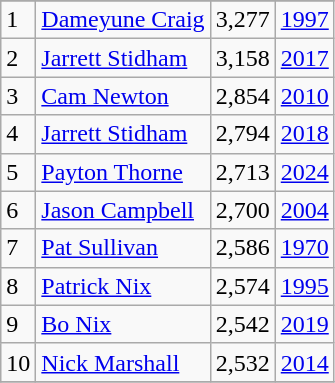<table class="wikitable">
<tr>
</tr>
<tr>
<td>1</td>
<td><a href='#'>Dameyune Craig</a></td>
<td>3,277</td>
<td><a href='#'>1997</a></td>
</tr>
<tr>
<td>2</td>
<td><a href='#'>Jarrett Stidham</a></td>
<td>3,158</td>
<td><a href='#'>2017</a></td>
</tr>
<tr>
<td>3</td>
<td><a href='#'>Cam Newton</a></td>
<td>2,854</td>
<td><a href='#'>2010</a></td>
</tr>
<tr>
<td>4</td>
<td><a href='#'>Jarrett Stidham</a></td>
<td>2,794</td>
<td><a href='#'>2018</a></td>
</tr>
<tr>
<td>5</td>
<td><a href='#'>Payton Thorne</a></td>
<td>2,713</td>
<td><a href='#'>2024</a></td>
</tr>
<tr>
<td>6</td>
<td><a href='#'>Jason Campbell</a></td>
<td>2,700</td>
<td><a href='#'>2004</a></td>
</tr>
<tr>
<td>7</td>
<td><a href='#'>Pat Sullivan</a></td>
<td>2,586</td>
<td><a href='#'>1970</a></td>
</tr>
<tr>
<td>8</td>
<td><a href='#'>Patrick Nix</a></td>
<td>2,574</td>
<td><a href='#'>1995</a></td>
</tr>
<tr>
<td>9</td>
<td><a href='#'>Bo Nix</a></td>
<td>2,542</td>
<td><a href='#'>2019</a></td>
</tr>
<tr>
<td>10</td>
<td><a href='#'>Nick Marshall</a></td>
<td>2,532</td>
<td><a href='#'>2014</a></td>
</tr>
<tr>
</tr>
</table>
